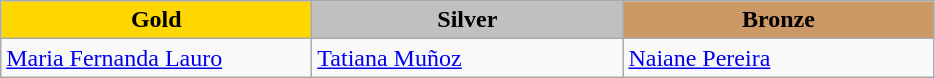<table class="wikitable" style="text-align:left">
<tr align="center">
<td width=200 bgcolor=gold><strong>Gold</strong></td>
<td width=200 bgcolor=silver><strong>Silver</strong></td>
<td width=200 bgcolor=CC9966><strong>Bronze</strong></td>
</tr>
<tr>
<td><a href='#'>Maria Fernanda Lauro</a><br><em></em></td>
<td><a href='#'>Tatiana Muñoz</a><br><em></em></td>
<td><a href='#'>Naiane Pereira</a><br><em></em></td>
</tr>
</table>
